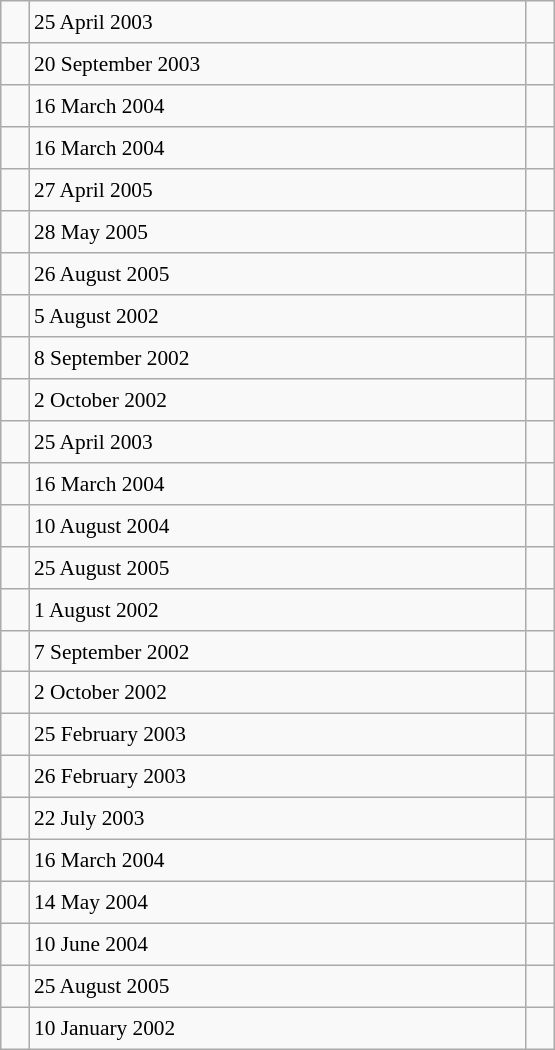<table class="wikitable" style="font-size: 89%; float: left; width: 26em; margin-right: 1em; height: 700px">
<tr>
<td></td>
<td>25 April 2003</td>
<td></td>
</tr>
<tr>
<td></td>
<td>20 September 2003</td>
<td></td>
</tr>
<tr>
<td></td>
<td>16 March 2004</td>
<td></td>
</tr>
<tr>
<td></td>
<td>16 March 2004</td>
<td></td>
</tr>
<tr>
<td></td>
<td>27 April 2005</td>
<td></td>
</tr>
<tr>
<td></td>
<td>28 May 2005</td>
<td></td>
</tr>
<tr>
<td></td>
<td>26 August 2005</td>
<td></td>
</tr>
<tr>
<td></td>
<td>5 August 2002</td>
<td></td>
</tr>
<tr>
<td></td>
<td>8 September 2002</td>
<td></td>
</tr>
<tr>
<td></td>
<td>2 October 2002</td>
<td></td>
</tr>
<tr>
<td></td>
<td>25 April 2003</td>
<td></td>
</tr>
<tr>
<td></td>
<td>16 March 2004</td>
<td></td>
</tr>
<tr>
<td></td>
<td>10 August 2004</td>
<td></td>
</tr>
<tr>
<td></td>
<td>25 August 2005</td>
<td></td>
</tr>
<tr>
<td></td>
<td>1 August 2002</td>
<td></td>
</tr>
<tr>
<td></td>
<td>7 September 2002</td>
<td></td>
</tr>
<tr>
<td></td>
<td>2 October 2002</td>
<td></td>
</tr>
<tr>
<td></td>
<td>25 February 2003</td>
<td></td>
</tr>
<tr>
<td></td>
<td>26 February 2003</td>
<td></td>
</tr>
<tr>
<td></td>
<td>22 July 2003</td>
<td></td>
</tr>
<tr>
<td></td>
<td>16 March 2004</td>
<td></td>
</tr>
<tr>
<td></td>
<td>14 May 2004</td>
<td></td>
</tr>
<tr>
<td></td>
<td>10 June 2004</td>
<td></td>
</tr>
<tr>
<td></td>
<td>25 August 2005</td>
<td></td>
</tr>
<tr>
<td></td>
<td>10 January 2002</td>
<td></td>
</tr>
</table>
